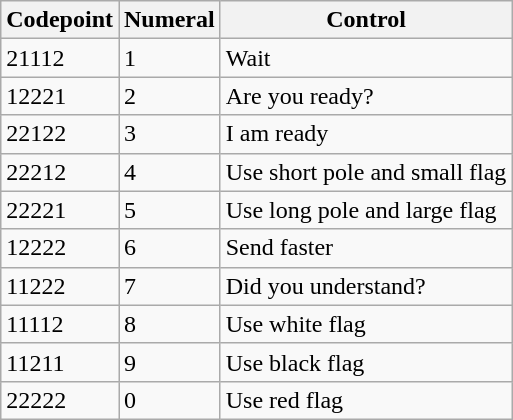<table class="wikitable">
<tr>
<th>Codepoint</th>
<th>Numeral</th>
<th>Control</th>
</tr>
<tr>
<td>21112</td>
<td>1</td>
<td>Wait</td>
</tr>
<tr>
<td>12221</td>
<td>2</td>
<td>Are you ready?</td>
</tr>
<tr>
<td>22122</td>
<td>3</td>
<td>I am ready</td>
</tr>
<tr>
<td>22212</td>
<td>4</td>
<td>Use short pole and small flag</td>
</tr>
<tr>
<td>22221</td>
<td>5</td>
<td>Use long pole and large flag</td>
</tr>
<tr>
<td>12222</td>
<td>6</td>
<td>Send faster</td>
</tr>
<tr>
<td>11222</td>
<td>7</td>
<td>Did you understand?</td>
</tr>
<tr>
<td>11112</td>
<td>8</td>
<td>Use white flag</td>
</tr>
<tr>
<td>11211</td>
<td>9</td>
<td>Use black flag</td>
</tr>
<tr>
<td>22222</td>
<td>0</td>
<td>Use red flag</td>
</tr>
</table>
